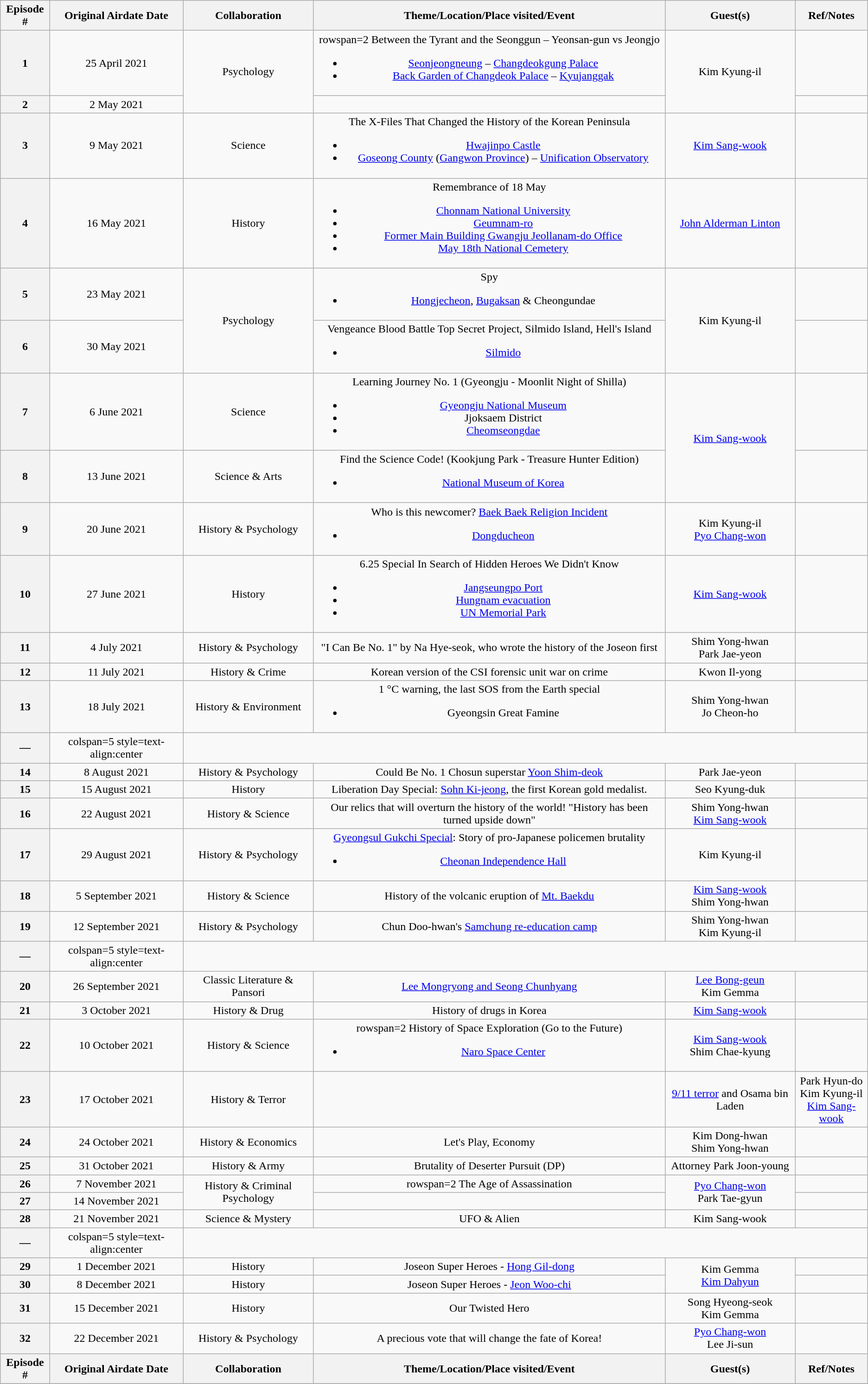<table class=wikitable style=text-align:center>
<tr>
<th>Episode #</th>
<th>Original Airdate Date</th>
<th>Collaboration</th>
<th>Theme/Location/Place visited/Event</th>
<th>Guest(s)</th>
<th>Ref/Notes</th>
</tr>
<tr>
<th>1</th>
<td>25 April 2021</td>
<td rowspan=2>Psychology</td>
<td>rowspan=2 Between the Tyrant and the Seonggun – Yeonsan-gun vs Jeongjo<br><ul><li><a href='#'>Seonjeongneung</a> – <a href='#'>Changdeokgung Palace</a></li><li><a href='#'>Back Garden of Changdeok Palace</a> – <a href='#'>Kyujanggak</a></li></ul></td>
<td rowspan=2>Kim Kyung-il</td>
<td></td>
</tr>
<tr>
<th>2</th>
<td>2 May 2021</td>
<td></td>
</tr>
<tr>
<th>3</th>
<td>9 May 2021</td>
<td>Science</td>
<td>The X-Files That Changed the History of the Korean Peninsula<br><ul><li><a href='#'>Hwajinpo Castle</a></li><li><a href='#'>Goseong County</a> (<a href='#'>Gangwon Province</a>) – <a href='#'>Unification Observatory</a></li></ul></td>
<td><a href='#'>Kim Sang-wook</a></td>
<td></td>
</tr>
<tr>
<th>4</th>
<td>16 May 2021</td>
<td>History</td>
<td>Remembrance of 18 May<br><ul><li><a href='#'>Chonnam National University</a></li><li><a href='#'>Geumnam-ro</a></li><li><a href='#'>Former Main Building Gwangju Jeollanam-do Office</a></li><li><a href='#'>May 18th National Cemetery</a></li></ul></td>
<td><a href='#'>John Alderman Linton</a></td>
<td></td>
</tr>
<tr>
<th>5</th>
<td>23 May 2021</td>
<td rowspan=2>Psychology</td>
<td>Spy<br><ul><li><a href='#'>Hongjecheon</a>, <a href='#'>Bugaksan</a> & Cheongundae</li></ul></td>
<td rowspan=2>Kim Kyung-il</td>
<td></td>
</tr>
<tr>
<th>6</th>
<td>30 May 2021</td>
<td>Vengeance Blood Battle Top Secret Project, Silmido Island, Hell's Island<br><ul><li><a href='#'>Silmido</a></li></ul></td>
<td></td>
</tr>
<tr>
<th>7</th>
<td>6 June 2021</td>
<td>Science</td>
<td>Learning Journey No. 1 (Gyeongju - Moonlit Night of Shilla)<br><ul><li><a href='#'>Gyeongju National Museum</a></li><li>Jjoksaem District</li><li><a href='#'>Cheomseongdae</a></li></ul></td>
<td rowspan=2><a href='#'>Kim Sang-wook</a></td>
<td></td>
</tr>
<tr>
<th>8</th>
<td>13 June 2021</td>
<td>Science & Arts</td>
<td>Find the Science Code! (Kookjung Park - Treasure Hunter Edition)<br><ul><li><a href='#'>National Museum of Korea</a></li></ul></td>
<td></td>
</tr>
<tr>
<th>9</th>
<td>20 June 2021</td>
<td>History & Psychology</td>
<td>Who is this newcomer? <a href='#'>Baek Baek Religion Incident</a><br><ul><li><a href='#'>Dongducheon</a></li></ul></td>
<td>Kim Kyung-il<br><a href='#'>Pyo Chang-won</a></td>
<td></td>
</tr>
<tr>
<th>10</th>
<td>27 June 2021</td>
<td>History</td>
<td>6.25 Special In Search of Hidden Heroes We Didn't Know<br><ul><li><a href='#'>Jangseungpo Port</a></li><li><a href='#'>Hungnam evacuation</a></li><li><a href='#'>UN Memorial Park</a></li></ul></td>
<td><a href='#'>Kim Sang-wook</a></td>
<td></td>
</tr>
<tr>
<th>11</th>
<td>4 July 2021</td>
<td>History & Psychology</td>
<td>"I Can Be No. 1" by Na Hye-seok, who wrote the history of the Joseon first</td>
<td>Shim Yong-hwan<br>Park Jae-yeon</td>
<td></td>
</tr>
<tr>
<th>12</th>
<td>11 July 2021</td>
<td>History & Crime</td>
<td>Korean version of the CSI forensic unit war on crime</td>
<td>Kwon Il-yong</td>
<td></td>
</tr>
<tr>
<th>13</th>
<td>18 July 2021</td>
<td>History & Environment</td>
<td>1 °C warning, the last SOS from the Earth special<br><ul><li>Gyeongsin Great Famine</li></ul></td>
<td>Shim Yong-hwan<br>Jo Cheon-ho</td>
<td></td>
</tr>
<tr>
<th>—</th>
<td>colspan=5 style=text-align:center </td>
</tr>
<tr>
<th>14</th>
<td>8 August 2021</td>
<td>History & Psychology</td>
<td>Could Be No. 1 Chosun superstar <a href='#'>Yoon Shim-deok</a></td>
<td>Park Jae-yeon</td>
<td></td>
</tr>
<tr>
<th>15</th>
<td>15 August 2021</td>
<td>History</td>
<td>Liberation Day Special: <a href='#'>Sohn Ki-jeong</a>, the first Korean gold medalist.</td>
<td>Seo Kyung-duk</td>
<td></td>
</tr>
<tr>
<th>16</th>
<td>22 August 2021</td>
<td>History & Science</td>
<td>Our relics that will overturn the history of the world! "History has been turned upside down"</td>
<td>Shim Yong-hwan<br><a href='#'>Kim Sang-wook</a></td>
<td></td>
</tr>
<tr>
<th>17</th>
<td>29 August 2021</td>
<td>History & Psychology</td>
<td><a href='#'>Gyeongsul Gukchi Special</a>: Story of pro-Japanese policemen brutality<br><ul><li><a href='#'>Cheonan Independence Hall</a></li></ul></td>
<td>Kim Kyung-il</td>
<td></td>
</tr>
<tr>
<th>18</th>
<td>5 September 2021</td>
<td>History & Science</td>
<td>History of the volcanic eruption of <a href='#'>Mt. Baekdu</a></td>
<td><a href='#'>Kim Sang-wook</a><br>Shim Yong-hwan</td>
<td></td>
</tr>
<tr>
<th>19</th>
<td>12 September 2021</td>
<td>History & Psychology</td>
<td>Chun Doo-hwan's <a href='#'>Samchung re-education camp</a></td>
<td>Shim Yong-hwan<br>Kim Kyung-il</td>
<td></td>
</tr>
<tr>
<th>—</th>
<td>colspan=5 style=text-align:center </td>
</tr>
<tr>
<th>20</th>
<td>26 September 2021</td>
<td>Classic Literature & Pansori</td>
<td><a href='#'>Lee Mongryong and Seong Chunhyang</a></td>
<td><a href='#'>Lee Bong-geun</a><br>Kim Gemma</td>
<td></td>
</tr>
<tr>
<th>21</th>
<td>3 October 2021</td>
<td>History & Drug</td>
<td>History of drugs in Korea</td>
<td><a href='#'>Kim Sang-wook</a></td>
<td></td>
</tr>
<tr>
<th>22</th>
<td>10 October 2021</td>
<td rowspan=2>History & Science</td>
<td>rowspan=2 History of Space Exploration (Go to the Future)<br><ul><li><a href='#'>Naro Space Center</a></li></ul></td>
<td rowspan=2><a href='#'>Kim Sang-wook</a><br>Shim Chae-kyung</td>
<td></td>
</tr>
<tr>
<th rowspan=2>23</th>
<td rowspan=2>17 October 2021</td>
<td rowspan=2></td>
</tr>
<tr>
<td>History & Terror</td>
<td><a href='#'>9/11 terror</a> and  Osama bin Laden</td>
<td>Park Hyun-do<br>Kim Kyung-il<br><a href='#'>Kim Sang-wook</a></td>
</tr>
<tr>
<th>24</th>
<td>24 October 2021</td>
<td>History & Economics</td>
<td>Let's Play, Economy</td>
<td>Kim Dong-hwan<br>Shim Yong-hwan</td>
<td></td>
</tr>
<tr>
<th>25</th>
<td>31 October 2021</td>
<td>History & Army</td>
<td>Brutality of Deserter Pursuit (DP)</td>
<td>Attorney Park Joon-young</td>
<td></td>
</tr>
<tr>
<th>26</th>
<td>7 November 2021</td>
<td rowspan=2>History & Criminal Psychology</td>
<td>rowspan=2 The Age of Assassination</td>
<td rowspan=2><a href='#'>Pyo Chang-won</a><br>Park Tae-gyun</td>
<td></td>
</tr>
<tr>
<th>27</th>
<td>14 November 2021</td>
<td></td>
</tr>
<tr>
<th>28</th>
<td>21 November 2021</td>
<td>Science & Mystery</td>
<td>UFO & Alien</td>
<td>Kim Sang-wook</td>
<td></td>
</tr>
<tr>
<th>—</th>
<td>colspan=5 style=text-align:center </td>
</tr>
<tr>
<th>29</th>
<td>1 December 2021</td>
<td>History</td>
<td>Joseon Super Heroes - <a href='#'>Hong Gil-dong</a></td>
<td rowspan=2>Kim Gemma<br><a href='#'>Kim Dahyun</a></td>
<td></td>
</tr>
<tr>
<th>30</th>
<td>8 December 2021</td>
<td>History</td>
<td>Joseon Super Heroes - <a href='#'>Jeon Woo-chi</a></td>
<td></td>
</tr>
<tr>
<th>31</th>
<td>15 December 2021</td>
<td>History</td>
<td>Our Twisted Hero</td>
<td>Song Hyeong-seok<br>Kim Gemma</td>
<td></td>
</tr>
<tr>
<th>32</th>
<td>22 December 2021</td>
<td>History & Psychology</td>
<td>A precious vote that will change the fate of Korea! <Choice 2022></td>
<td><a href='#'>Pyo Chang-won</a><br>Lee Ji-sun</td>
<td></td>
</tr>
<tr>
<th>Episode #</th>
<th>Original Airdate Date</th>
<th>Collaboration</th>
<th>Theme/Location/Place visited/Event</th>
<th>Guest(s)</th>
<th>Ref/Notes</th>
</tr>
<tr>
</tr>
</table>
